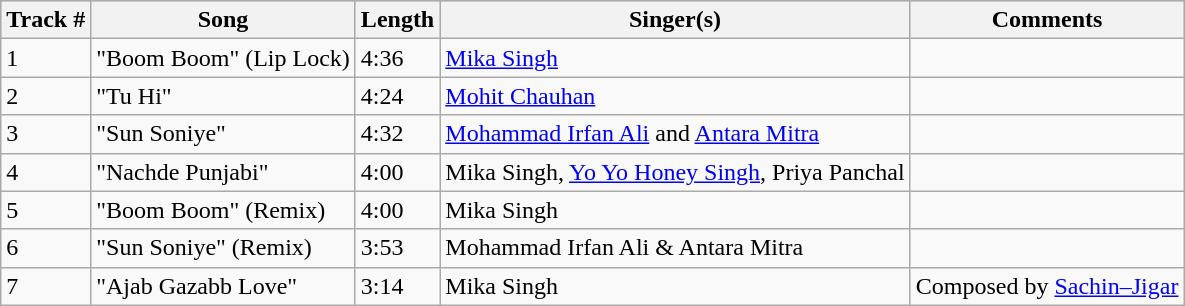<table class="wikitable">
<tr style="background:#ccc; text-align:center;">
<th>Track #</th>
<th>Song</th>
<th>Length</th>
<th>Singer(s)</th>
<th>Comments</th>
</tr>
<tr>
<td>1</td>
<td>"Boom Boom" (Lip Lock)</td>
<td>4:36</td>
<td><a href='#'>Mika Singh</a></td>
<td></td>
</tr>
<tr>
<td>2</td>
<td>"Tu Hi"</td>
<td>4:24</td>
<td><a href='#'>Mohit Chauhan</a></td>
<td></td>
</tr>
<tr>
<td>3</td>
<td>"Sun Soniye"</td>
<td>4:32</td>
<td><a href='#'>Mohammad Irfan Ali</a> and <a href='#'>Antara Mitra</a></td>
<td></td>
</tr>
<tr>
<td>4</td>
<td>"Nachde Punjabi"</td>
<td>4:00</td>
<td>Mika Singh, <a href='#'>Yo Yo Honey Singh</a>, Priya Panchal</td>
<td></td>
</tr>
<tr>
<td>5</td>
<td>"Boom Boom" (Remix)</td>
<td>4:00</td>
<td>Mika Singh</td>
<td></td>
</tr>
<tr>
<td>6</td>
<td>"Sun Soniye" (Remix)</td>
<td>3:53</td>
<td>Mohammad Irfan Ali & Antara Mitra</td>
<td></td>
</tr>
<tr>
<td>7</td>
<td>"Ajab Gazabb Love"</td>
<td>3:14</td>
<td>Mika Singh</td>
<td>Composed by <a href='#'>Sachin–Jigar</a></td>
</tr>
</table>
